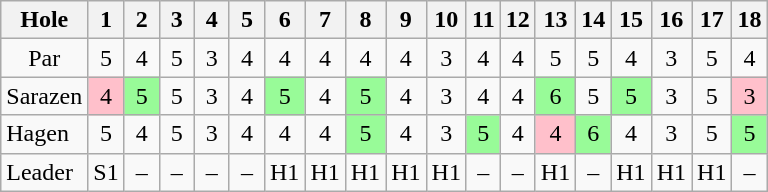<table class="wikitable" style="text-align:center">
<tr>
<th>Hole</th>
<th> 1 </th>
<th> 2 </th>
<th> 3 </th>
<th> 4 </th>
<th> 5 </th>
<th> 6 </th>
<th> 7 </th>
<th> 8 </th>
<th> 9 </th>
<th>10</th>
<th>11</th>
<th>12</th>
<th>13</th>
<th>14</th>
<th>15</th>
<th>16</th>
<th>17</th>
<th>18</th>
</tr>
<tr>
<td>Par</td>
<td>5</td>
<td>4</td>
<td>5</td>
<td>3</td>
<td>4</td>
<td>4</td>
<td>4</td>
<td>4</td>
<td>4</td>
<td>3</td>
<td>4</td>
<td>4</td>
<td>5</td>
<td>5</td>
<td>4</td>
<td>3</td>
<td>5</td>
<td>4</td>
</tr>
<tr>
<td align=left> Sarazen</td>
<td style="background: Pink;">4</td>
<td style="background: PaleGreen;">5</td>
<td>5</td>
<td>3</td>
<td>4</td>
<td style="background: PaleGreen;">5</td>
<td>4</td>
<td style="background: PaleGreen;">5</td>
<td>4</td>
<td>3</td>
<td>4</td>
<td>4</td>
<td style="background: PaleGreen;">6</td>
<td>5</td>
<td style="background: PaleGreen;">5</td>
<td>3</td>
<td>5</td>
<td style="background: Pink;">3</td>
</tr>
<tr>
<td align=left> Hagen</td>
<td>5</td>
<td>4</td>
<td>5</td>
<td>3</td>
<td>4</td>
<td>4</td>
<td>4</td>
<td style="background: PaleGreen;">5</td>
<td>4</td>
<td>3</td>
<td style="background: PaleGreen;">5</td>
<td>4</td>
<td style="background: Pink;">4</td>
<td style="background: PaleGreen;">6</td>
<td>4</td>
<td>3</td>
<td>5</td>
<td style="background: PaleGreen;">5</td>
</tr>
<tr>
<td align=left>Leader</td>
<td>S1</td>
<td>–</td>
<td>–</td>
<td>–</td>
<td>–</td>
<td>H1</td>
<td>H1</td>
<td>H1</td>
<td>H1</td>
<td>H1</td>
<td>–</td>
<td>–</td>
<td>H1</td>
<td>–</td>
<td>H1</td>
<td>H1</td>
<td>H1</td>
<td>–</td>
</tr>
</table>
